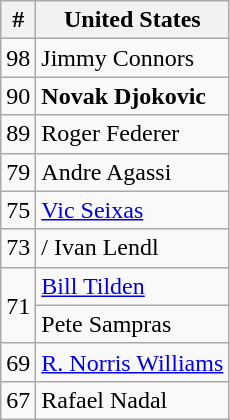<table class=wikitable style="display:inline-table;">
<tr>
<th>#</th>
<th>United States</th>
</tr>
<tr>
<td>98</td>
<td> Jimmy Connors</td>
</tr>
<tr>
<td>90</td>
<td> <strong>Novak Djokovic</strong></td>
</tr>
<tr>
<td>89</td>
<td> Roger Federer</td>
</tr>
<tr>
<td>79</td>
<td> Andre Agassi</td>
</tr>
<tr>
<td>75</td>
<td> <a href='#'>Vic Seixas</a></td>
</tr>
<tr>
<td>73</td>
<td>/ Ivan Lendl</td>
</tr>
<tr>
<td rowspan="2">71</td>
<td> <a href='#'>Bill Tilden</a></td>
</tr>
<tr>
<td> Pete Sampras</td>
</tr>
<tr>
<td>69</td>
<td> <a href='#'>R. Norris Williams</a></td>
</tr>
<tr>
<td>67</td>
<td> Rafael Nadal</td>
</tr>
</table>
